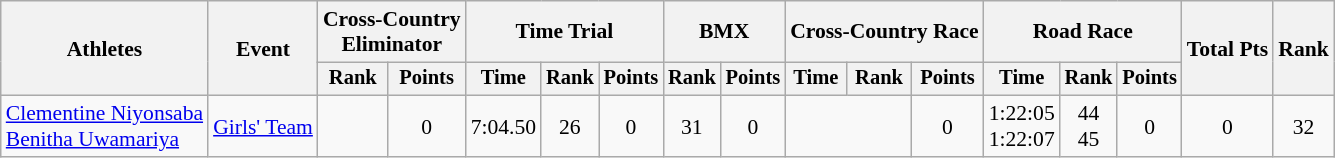<table class="wikitable" style="font-size:90%;">
<tr>
<th rowspan=2>Athletes</th>
<th rowspan=2>Event</th>
<th colspan=2>Cross-Country<br>Eliminator</th>
<th colspan=3>Time Trial</th>
<th colspan=2>BMX</th>
<th colspan=3>Cross-Country Race</th>
<th colspan=3>Road Race</th>
<th rowspan=2>Total Pts</th>
<th rowspan=2>Rank</th>
</tr>
<tr style="font-size:95%">
<th>Rank</th>
<th>Points</th>
<th>Time</th>
<th>Rank</th>
<th>Points</th>
<th>Rank</th>
<th>Points</th>
<th>Time</th>
<th>Rank</th>
<th>Points</th>
<th>Time</th>
<th>Rank</th>
<th>Points</th>
</tr>
<tr align=center>
<td align=left><a href='#'>Clementine Niyonsaba</a><br><a href='#'>Benitha Uwamariya</a></td>
<td align=left><a href='#'>Girls' Team</a></td>
<td></td>
<td>0</td>
<td>7:04.50</td>
<td>26</td>
<td>0</td>
<td>31</td>
<td>0</td>
<td colspan=2></td>
<td>0</td>
<td>1:22:05<br>1:22:07</td>
<td>44<br>45</td>
<td>0</td>
<td>0</td>
<td>32</td>
</tr>
</table>
